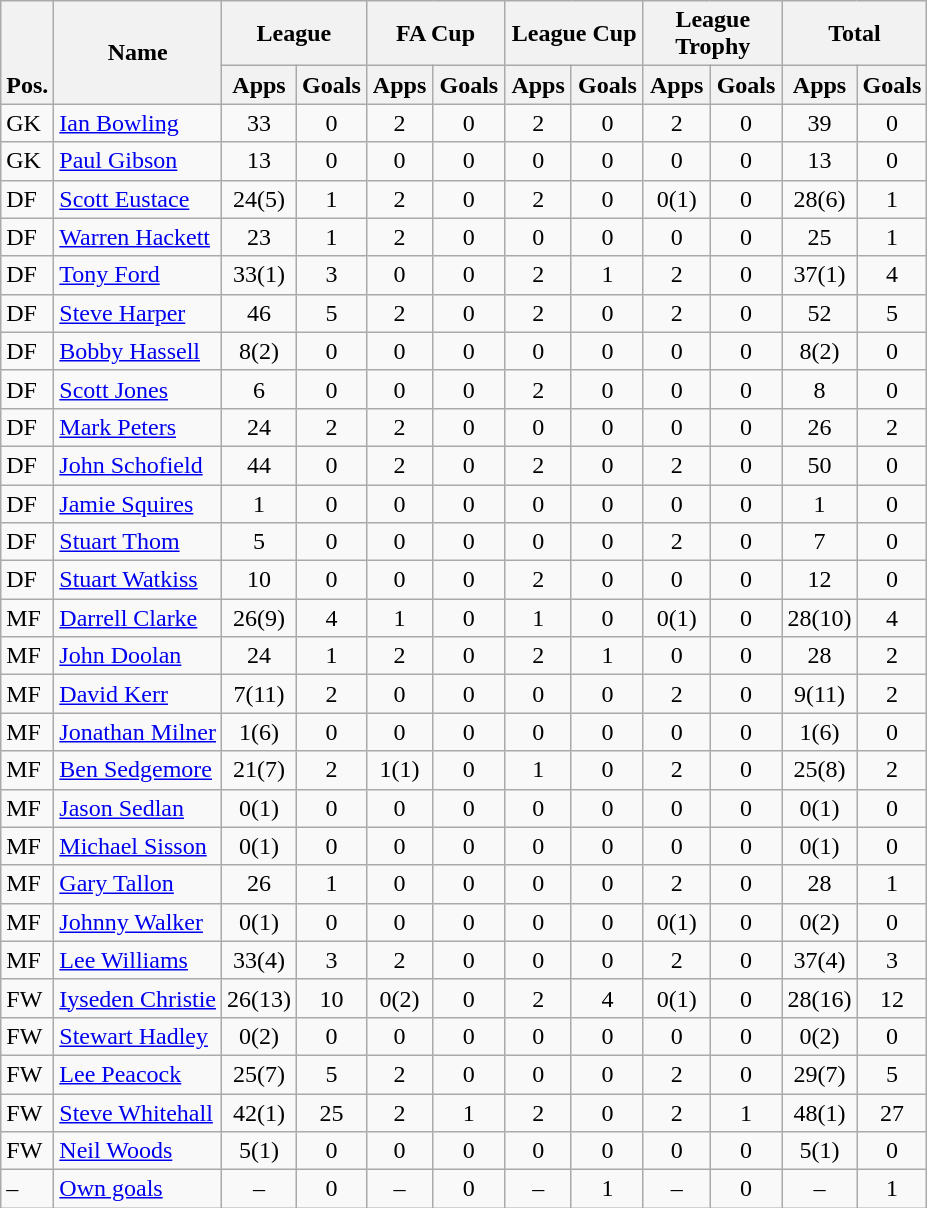<table class="wikitable" style="text-align:center">
<tr>
<th rowspan="2" valign="bottom">Pos.</th>
<th rowspan="2">Name</th>
<th colspan="2" width="85">League</th>
<th colspan="2" width="85">FA Cup</th>
<th colspan="2" width="85">League Cup</th>
<th colspan="2" width="85">League Trophy</th>
<th colspan="2" width="85">Total</th>
</tr>
<tr>
<th>Apps</th>
<th>Goals</th>
<th>Apps</th>
<th>Goals</th>
<th>Apps</th>
<th>Goals</th>
<th>Apps</th>
<th>Goals</th>
<th>Apps</th>
<th>Goals</th>
</tr>
<tr>
<td align="left">GK</td>
<td align="left"> <a href='#'>Ian Bowling</a></td>
<td>33</td>
<td>0</td>
<td>2</td>
<td>0</td>
<td>2</td>
<td>0</td>
<td>2</td>
<td>0</td>
<td>39</td>
<td>0</td>
</tr>
<tr>
<td align="left">GK</td>
<td align="left"> <a href='#'>Paul Gibson</a></td>
<td>13</td>
<td>0</td>
<td>0</td>
<td>0</td>
<td>0</td>
<td>0</td>
<td>0</td>
<td>0</td>
<td>13</td>
<td>0</td>
</tr>
<tr>
<td align="left">DF</td>
<td align="left"> <a href='#'>Scott Eustace</a></td>
<td>24(5)</td>
<td>1</td>
<td>2</td>
<td>0</td>
<td>2</td>
<td>0</td>
<td>0(1)</td>
<td>0</td>
<td>28(6)</td>
<td>1</td>
</tr>
<tr>
<td align="left">DF</td>
<td align="left"> <a href='#'>Warren Hackett</a></td>
<td>23</td>
<td>1</td>
<td>2</td>
<td>0</td>
<td>0</td>
<td>0</td>
<td>0</td>
<td>0</td>
<td>25</td>
<td>1</td>
</tr>
<tr>
<td align="left">DF</td>
<td align="left"> <a href='#'>Tony Ford</a></td>
<td>33(1)</td>
<td>3</td>
<td>0</td>
<td>0</td>
<td>2</td>
<td>1</td>
<td>2</td>
<td>0</td>
<td>37(1)</td>
<td>4</td>
</tr>
<tr>
<td align="left">DF</td>
<td align="left"> <a href='#'>Steve Harper</a></td>
<td>46</td>
<td>5</td>
<td>2</td>
<td>0</td>
<td>2</td>
<td>0</td>
<td>2</td>
<td>0</td>
<td>52</td>
<td>5</td>
</tr>
<tr>
<td align="left">DF</td>
<td align="left"> <a href='#'>Bobby Hassell</a></td>
<td>8(2)</td>
<td>0</td>
<td>0</td>
<td>0</td>
<td>0</td>
<td>0</td>
<td>0</td>
<td>0</td>
<td>8(2)</td>
<td>0</td>
</tr>
<tr>
<td align="left">DF</td>
<td align="left"> <a href='#'>Scott Jones</a></td>
<td>6</td>
<td>0</td>
<td>0</td>
<td>0</td>
<td>2</td>
<td>0</td>
<td>0</td>
<td>0</td>
<td>8</td>
<td>0</td>
</tr>
<tr>
<td align="left">DF</td>
<td align="left"> <a href='#'>Mark Peters</a></td>
<td>24</td>
<td>2</td>
<td>2</td>
<td>0</td>
<td>0</td>
<td>0</td>
<td>0</td>
<td>0</td>
<td>26</td>
<td>2</td>
</tr>
<tr>
<td align="left">DF</td>
<td align="left"> <a href='#'>John Schofield</a></td>
<td>44</td>
<td>0</td>
<td>2</td>
<td>0</td>
<td>2</td>
<td>0</td>
<td>2</td>
<td>0</td>
<td>50</td>
<td>0</td>
</tr>
<tr>
<td align="left">DF</td>
<td align="left"> <a href='#'>Jamie Squires</a></td>
<td>1</td>
<td>0</td>
<td>0</td>
<td>0</td>
<td>0</td>
<td>0</td>
<td>0</td>
<td>0</td>
<td>1</td>
<td>0</td>
</tr>
<tr>
<td align="left">DF</td>
<td align="left"> <a href='#'>Stuart Thom</a></td>
<td>5</td>
<td>0</td>
<td>0</td>
<td>0</td>
<td>0</td>
<td>0</td>
<td>2</td>
<td>0</td>
<td>7</td>
<td>0</td>
</tr>
<tr>
<td align="left">DF</td>
<td align="left"> <a href='#'>Stuart Watkiss</a></td>
<td>10</td>
<td>0</td>
<td>0</td>
<td>0</td>
<td>2</td>
<td>0</td>
<td>0</td>
<td>0</td>
<td>12</td>
<td>0</td>
</tr>
<tr>
<td align="left">MF</td>
<td align="left"> <a href='#'>Darrell Clarke</a></td>
<td>26(9)</td>
<td>4</td>
<td>1</td>
<td>0</td>
<td>1</td>
<td>0</td>
<td>0(1)</td>
<td>0</td>
<td>28(10)</td>
<td>4</td>
</tr>
<tr>
<td align="left">MF</td>
<td align="left"> <a href='#'>John Doolan</a></td>
<td>24</td>
<td>1</td>
<td>2</td>
<td>0</td>
<td>2</td>
<td>1</td>
<td>0</td>
<td>0</td>
<td>28</td>
<td>2</td>
</tr>
<tr>
<td align="left">MF</td>
<td align="left"> <a href='#'>David Kerr</a></td>
<td>7(11)</td>
<td>2</td>
<td>0</td>
<td>0</td>
<td>0</td>
<td>0</td>
<td>2</td>
<td>0</td>
<td>9(11)</td>
<td>2</td>
</tr>
<tr>
<td align="left">MF</td>
<td align="left"> <a href='#'>Jonathan Milner</a></td>
<td>1(6)</td>
<td>0</td>
<td>0</td>
<td>0</td>
<td>0</td>
<td>0</td>
<td>0</td>
<td>0</td>
<td>1(6)</td>
<td>0</td>
</tr>
<tr>
<td align="left">MF</td>
<td align="left"> <a href='#'>Ben Sedgemore</a></td>
<td>21(7)</td>
<td>2</td>
<td>1(1)</td>
<td>0</td>
<td>1</td>
<td>0</td>
<td>2</td>
<td>0</td>
<td>25(8)</td>
<td>2</td>
</tr>
<tr>
<td align="left">MF</td>
<td align="left"> <a href='#'>Jason Sedlan</a></td>
<td>0(1)</td>
<td>0</td>
<td>0</td>
<td>0</td>
<td>0</td>
<td>0</td>
<td>0</td>
<td>0</td>
<td>0(1)</td>
<td>0</td>
</tr>
<tr>
<td align="left">MF</td>
<td align="left"> <a href='#'>Michael Sisson</a></td>
<td>0(1)</td>
<td>0</td>
<td>0</td>
<td>0</td>
<td>0</td>
<td>0</td>
<td>0</td>
<td>0</td>
<td>0(1)</td>
<td>0</td>
</tr>
<tr>
<td align="left">MF</td>
<td align="left"> <a href='#'>Gary Tallon</a></td>
<td>26</td>
<td>1</td>
<td>0</td>
<td>0</td>
<td>0</td>
<td>0</td>
<td>2</td>
<td>0</td>
<td>28</td>
<td>1</td>
</tr>
<tr>
<td align="left">MF</td>
<td align="left"> <a href='#'>Johnny Walker</a></td>
<td>0(1)</td>
<td>0</td>
<td>0</td>
<td>0</td>
<td>0</td>
<td>0</td>
<td>0(1)</td>
<td>0</td>
<td>0(2)</td>
<td>0</td>
</tr>
<tr>
<td align="left">MF</td>
<td align="left"> <a href='#'>Lee Williams</a></td>
<td>33(4)</td>
<td>3</td>
<td>2</td>
<td>0</td>
<td>0</td>
<td>0</td>
<td>2</td>
<td>0</td>
<td>37(4)</td>
<td>3</td>
</tr>
<tr>
<td align="left">FW</td>
<td align="left"> <a href='#'>Iyseden Christie</a></td>
<td>26(13)</td>
<td>10</td>
<td>0(2)</td>
<td>0</td>
<td>2</td>
<td>4</td>
<td>0(1)</td>
<td>0</td>
<td>28(16)</td>
<td>12</td>
</tr>
<tr>
<td align="left">FW</td>
<td align="left"> <a href='#'>Stewart Hadley</a></td>
<td>0(2)</td>
<td>0</td>
<td>0</td>
<td>0</td>
<td>0</td>
<td>0</td>
<td>0</td>
<td>0</td>
<td>0(2)</td>
<td>0</td>
</tr>
<tr>
<td align="left">FW</td>
<td align="left"> <a href='#'>Lee Peacock</a></td>
<td>25(7)</td>
<td>5</td>
<td>2</td>
<td>0</td>
<td>0</td>
<td>0</td>
<td>2</td>
<td>0</td>
<td>29(7)</td>
<td>5</td>
</tr>
<tr>
<td align="left">FW</td>
<td align="left"> <a href='#'>Steve Whitehall</a></td>
<td>42(1)</td>
<td>25</td>
<td>2</td>
<td>1</td>
<td>2</td>
<td>0</td>
<td>2</td>
<td>1</td>
<td>48(1)</td>
<td>27</td>
</tr>
<tr>
<td align="left">FW</td>
<td align="left"> <a href='#'>Neil Woods</a></td>
<td>5(1)</td>
<td>0</td>
<td>0</td>
<td>0</td>
<td>0</td>
<td>0</td>
<td>0</td>
<td>0</td>
<td>5(1)</td>
<td>0</td>
</tr>
<tr>
<td align="left">–</td>
<td align="left"><a href='#'>Own goals</a></td>
<td>–</td>
<td>0</td>
<td>–</td>
<td>0</td>
<td>–</td>
<td>1</td>
<td>–</td>
<td>0</td>
<td>–</td>
<td>1</td>
</tr>
</table>
